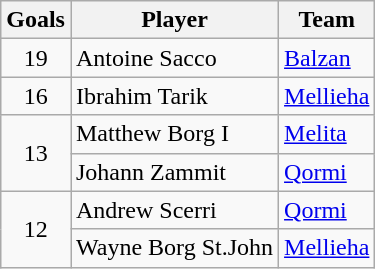<table class="wikitable">
<tr>
<th>Goals</th>
<th>Player</th>
<th>Team</th>
</tr>
<tr>
<td align=center>19</td>
<td> Antoine Sacco</td>
<td><a href='#'>Balzan</a></td>
</tr>
<tr>
<td align=center>16</td>
<td> Ibrahim Tarik</td>
<td><a href='#'>Mellieha</a></td>
</tr>
<tr>
<td rowspan="2" align=center>13</td>
<td> Matthew Borg I</td>
<td><a href='#'>Melita</a></td>
</tr>
<tr>
<td> Johann Zammit</td>
<td><a href='#'>Qormi</a></td>
</tr>
<tr>
<td rowspan="2" align=center>12</td>
<td> Andrew Scerri</td>
<td><a href='#'>Qormi</a></td>
</tr>
<tr>
<td> Wayne Borg St.John</td>
<td><a href='#'>Mellieha</a></td>
</tr>
</table>
